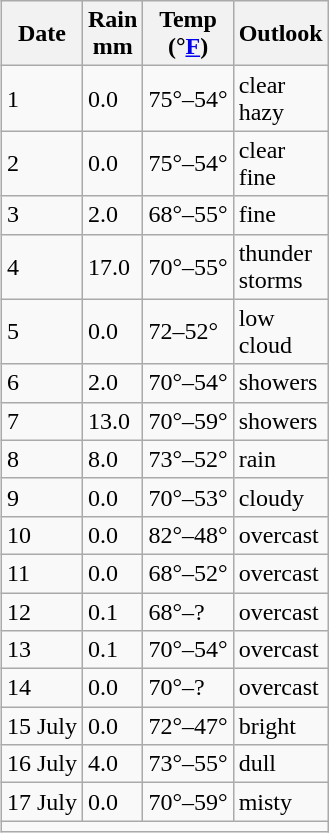<table class="wikitable"  style="float:right; margin:0 0 1em 1em;">
<tr>
<th>Date</th>
<th>Rain<br>mm<br></th>
<th>Temp<br>(°<a href='#'>F</a>)</th>
<th>Outlook</th>
</tr>
<tr>
<td>1</td>
<td>0.0</td>
<td>75°–54°</td>
<td>clear<br>hazy</td>
</tr>
<tr>
<td>2</td>
<td>0.0</td>
<td>75°–54°</td>
<td>clear<br>fine</td>
</tr>
<tr>
<td>3</td>
<td>2.0</td>
<td>68°–55°</td>
<td>fine</td>
</tr>
<tr>
<td>4</td>
<td>17.0</td>
<td>70°–55°</td>
<td>thunder<br>storms</td>
</tr>
<tr>
<td>5</td>
<td>0.0</td>
<td>72–52°</td>
<td>low<br>cloud</td>
</tr>
<tr>
<td>6</td>
<td>2.0</td>
<td>70°–54°</td>
<td>showers</td>
</tr>
<tr>
<td>7</td>
<td>13.0</td>
<td>70°–59°</td>
<td>showers</td>
</tr>
<tr>
<td>8</td>
<td>8.0</td>
<td>73°–52°</td>
<td>rain</td>
</tr>
<tr>
<td>9</td>
<td>0.0</td>
<td>70°–53°</td>
<td>cloudy</td>
</tr>
<tr>
<td>10</td>
<td>0.0</td>
<td>82°–48°</td>
<td>overcast</td>
</tr>
<tr>
<td>11</td>
<td>0.0</td>
<td>68°–52°</td>
<td>overcast</td>
</tr>
<tr>
<td>12</td>
<td>0.1</td>
<td>68°–?</td>
<td>overcast</td>
</tr>
<tr>
<td>13</td>
<td>0.1</td>
<td>70°–54°</td>
<td>overcast</td>
</tr>
<tr>
<td>14</td>
<td>0.0</td>
<td>70°–?</td>
<td>overcast</td>
</tr>
<tr>
<td>15 July</td>
<td>0.0</td>
<td>72°–47°</td>
<td>bright</td>
</tr>
<tr>
<td>16 July</td>
<td>4.0</td>
<td>73°–55°</td>
<td>dull</td>
</tr>
<tr>
<td>17 July</td>
<td>0.0</td>
<td>70°–59°</td>
<td>misty</td>
</tr>
<tr>
<td colspan="4" style="text-align: center;"></td>
</tr>
</table>
